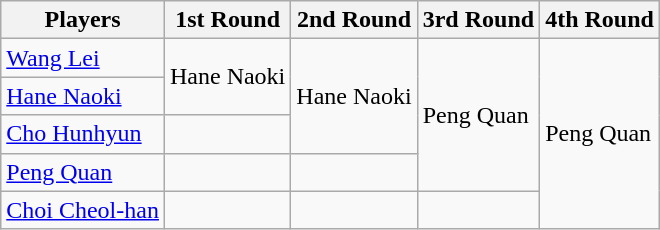<table class="wikitable">
<tr>
<th>Players</th>
<th>1st Round</th>
<th>2nd Round</th>
<th>3rd Round</th>
<th>4th Round</th>
</tr>
<tr>
<td> <a href='#'>Wang Lei</a></td>
<td rowspan="2" valign="center">Hane Naoki</td>
<td rowspan="3" valign="center">Hane Naoki</td>
<td rowspan="4" valign="center">Peng Quan</td>
<td rowspan="5" valign="center">Peng Quan</td>
</tr>
<tr>
<td> <a href='#'>Hane Naoki</a></td>
</tr>
<tr>
<td> <a href='#'>Cho Hunhyun</a></td>
</tr>
<tr>
<td> <a href='#'>Peng Quan</a></td>
<td></td>
<td></td>
</tr>
<tr>
<td> <a href='#'>Choi Cheol-han</a></td>
<td></td>
<td></td>
<td></td>
</tr>
</table>
